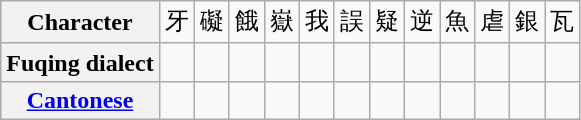<table class="wikitable" style="text-align:center">
<tr>
<th>Character</th>
<td>牙</td>
<td>礙</td>
<td>餓</td>
<td>嶽</td>
<td>我</td>
<td>誤</td>
<td>疑</td>
<td>逆</td>
<td>魚</td>
<td>虐</td>
<td>銀</td>
<td>瓦</td>
</tr>
<tr>
<th>Fuqing dialect</th>
<td></td>
<td></td>
<td></td>
<td></td>
<td></td>
<td></td>
<td></td>
<td></td>
<td></td>
<td></td>
<td></td>
<td></td>
</tr>
<tr>
<th><a href='#'>Cantonese</a></th>
<td></td>
<td></td>
<td></td>
<td></td>
<td></td>
<td></td>
<td></td>
<td></td>
<td></td>
<td></td>
<td></td>
<td></td>
</tr>
</table>
